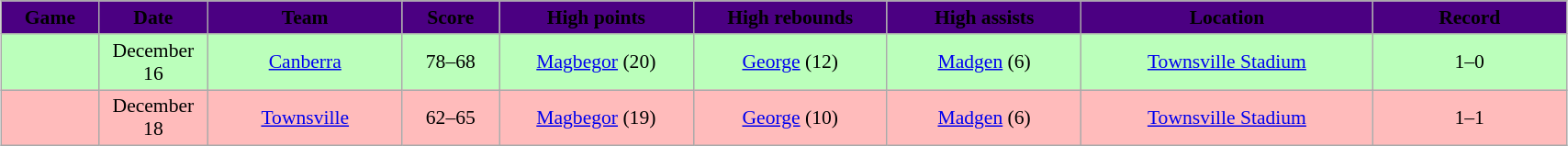<table class="wikitable" style="font-size:90%; text-align: center; width: 90%; margin:1em auto;">
<tr>
<th style="background:indigo; width: 5%;"><span>Game</span></th>
<th style="background:indigo; width: 5%;"><span>Date</span></th>
<th style="background:indigo; width: 10%;"><span>Team</span></th>
<th style="background:indigo; width: 5%;"><span>Score</span></th>
<th style="background:indigo; width: 10%;"><span>High points</span></th>
<th style="background:indigo; width: 10%;"><span>High rebounds</span></th>
<th style="background:indigo; width: 10%;"><span>High assists</span></th>
<th style="background:indigo; width: 15%;"><span>Location</span></th>
<th style="background:indigo; width: 10%;"><span>Record</span></th>
</tr>
<tr style= "background:#bfb;">
<td></td>
<td>December <br> 16</td>
<td><a href='#'>Canberra</a></td>
<td>78–68</td>
<td><a href='#'>Magbegor</a> (20)</td>
<td><a href='#'>George</a> (12)</td>
<td><a href='#'>Madgen</a> (6)</td>
<td><a href='#'>Townsville Stadium</a></td>
<td>1–0</td>
</tr>
<tr style= "background:#fbb;">
<td></td>
<td>December <br> 18</td>
<td><a href='#'>Townsville</a></td>
<td>62–65</td>
<td><a href='#'>Magbegor</a> (19)</td>
<td><a href='#'>George</a> (10)</td>
<td><a href='#'>Madgen</a> (6)</td>
<td><a href='#'>Townsville Stadium</a></td>
<td>1–1</td>
</tr>
</table>
